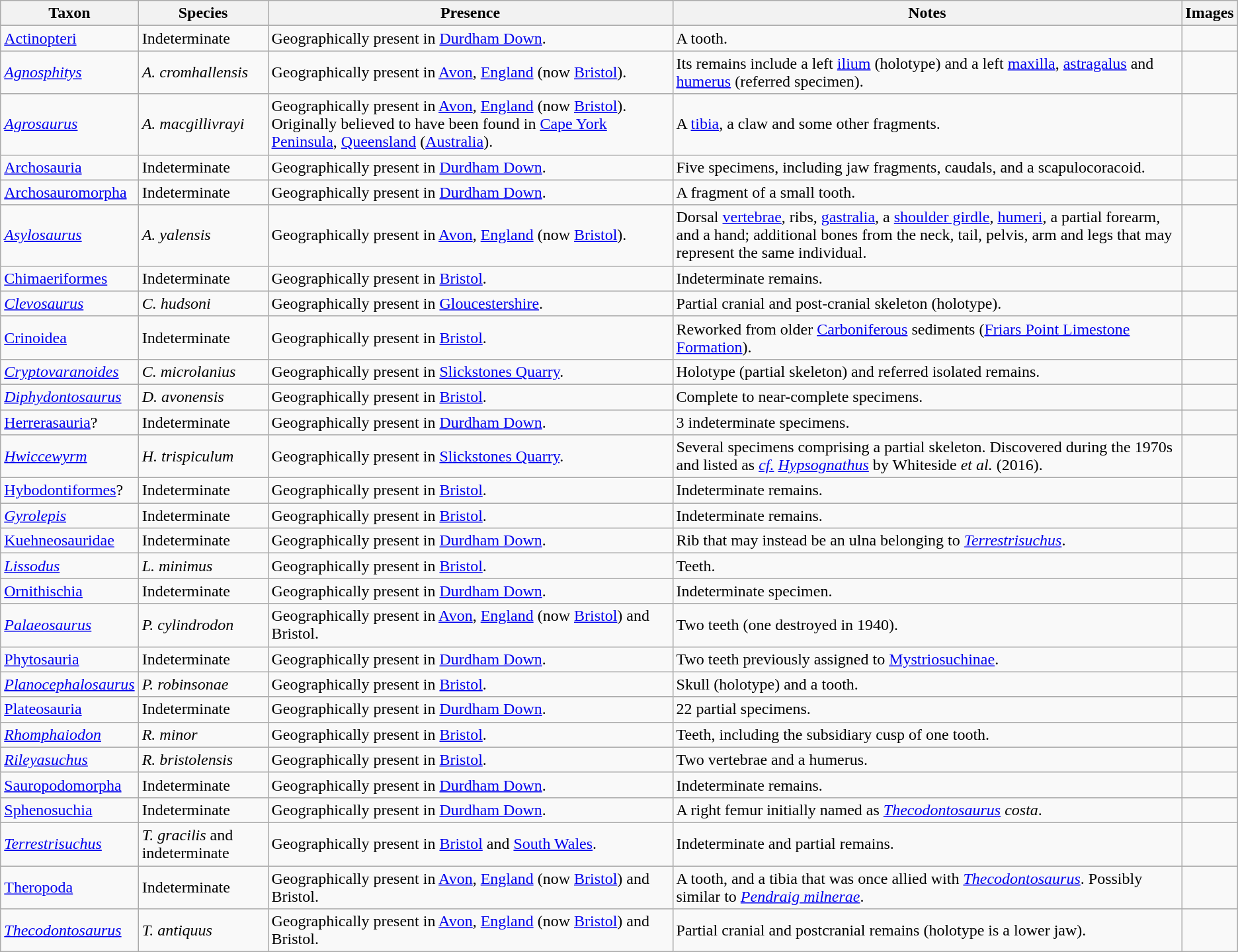<table class="wikitable">
<tr>
<th>Taxon</th>
<th>Species</th>
<th>Presence</th>
<th>Notes</th>
<th>Images</th>
</tr>
<tr>
<td><a href='#'>Actinopteri</a></td>
<td>Indeterminate</td>
<td>Geographically present in <a href='#'>Durdham Down</a>.</td>
<td>A tooth.</td>
<td></td>
</tr>
<tr>
<td><em><a href='#'>Agnosphitys</a></em></td>
<td><em>A. cromhallensis</em></td>
<td>Geographically present in <a href='#'>Avon</a>, <a href='#'>England</a> (now <a href='#'>Bristol</a>).</td>
<td>Its remains include a left <a href='#'>ilium</a> (holotype) and a left <a href='#'>maxilla</a>, <a href='#'>astragalus</a> and <a href='#'>humerus</a> (referred specimen).</td>
<td></td>
</tr>
<tr>
<td><em><a href='#'>Agrosaurus</a></em></td>
<td><em>A. macgillivrayi</em></td>
<td>Geographically present in <a href='#'>Avon</a>, <a href='#'>England</a> (now <a href='#'>Bristol</a>). Originally believed to have been found in <a href='#'>Cape York Peninsula</a>, <a href='#'>Queensland</a> (<a href='#'>Australia</a>).</td>
<td>A <a href='#'>tibia</a>, a claw and some other fragments.</td>
<td></td>
</tr>
<tr>
<td><a href='#'>Archosauria</a></td>
<td>Indeterminate</td>
<td>Geographically present in <a href='#'>Durdham Down</a>.</td>
<td>Five specimens, including jaw fragments, caudals, and a scapulocoracoid.</td>
<td></td>
</tr>
<tr>
<td><a href='#'>Archosauromorpha</a></td>
<td>Indeterminate</td>
<td>Geographically present in <a href='#'>Durdham Down</a>.</td>
<td>A fragment of a small tooth.</td>
<td></td>
</tr>
<tr>
<td><em><a href='#'>Asylosaurus</a></em></td>
<td><em>A. yalensis</em></td>
<td>Geographically present in <a href='#'>Avon</a>, <a href='#'>England</a> (now <a href='#'>Bristol</a>).</td>
<td>Dorsal <a href='#'>vertebrae</a>, ribs, <a href='#'>gastralia</a>, a <a href='#'>shoulder girdle</a>, <a href='#'>humeri</a>, a partial forearm, and a hand; additional bones from the neck, tail, pelvis, arm and legs that may represent the same individual.</td>
<td></td>
</tr>
<tr>
<td><a href='#'>Chimaeriformes</a></td>
<td>Indeterminate</td>
<td>Geographically present in <a href='#'>Bristol</a>.</td>
<td>Indeterminate remains.</td>
<td></td>
</tr>
<tr>
<td><em><a href='#'>Clevosaurus</a></em></td>
<td><em>C. hudsoni</em></td>
<td>Geographically present in <a href='#'>Gloucestershire</a>.</td>
<td>Partial cranial and post-cranial skeleton (holotype).</td>
<td></td>
</tr>
<tr>
<td><a href='#'>Crinoidea</a></td>
<td>Indeterminate</td>
<td>Geographically present in <a href='#'>Bristol</a>.</td>
<td>Reworked from older <a href='#'>Carboniferous</a> sediments (<a href='#'>Friars Point Limestone Formation</a>).</td>
<td></td>
</tr>
<tr>
<td><em><a href='#'>Cryptovaranoides</a></em></td>
<td><em>C. microlanius</em></td>
<td>Geographically present in <a href='#'>Slickstones Quarry</a>.</td>
<td>Holotype (partial skeleton) and referred isolated remains.</td>
<td></td>
</tr>
<tr>
<td><em><a href='#'>Diphydontosaurus</a></em></td>
<td><em>D. avonensis</em></td>
<td>Geographically present in <a href='#'>Bristol</a>.</td>
<td>Complete to near-complete specimens.</td>
<td></td>
</tr>
<tr>
<td><a href='#'>Herrerasauria</a>?</td>
<td>Indeterminate</td>
<td>Geographically present in <a href='#'>Durdham Down</a>.</td>
<td>3 indeterminate specimens.</td>
<td></td>
</tr>
<tr>
<td><em><a href='#'>Hwiccewyrm</a></em></td>
<td><em>H. trispiculum</em></td>
<td>Geographically present in <a href='#'>Slickstones Quarry</a>.</td>
<td>Several specimens comprising a partial skeleton. Discovered during the 1970s and listed as <em><a href='#'>cf.</a></em> <em><a href='#'>Hypsognathus</a></em> by Whiteside <em>et al.</em> (2016).</td>
<td></td>
</tr>
<tr>
<td><a href='#'>Hybodontiformes</a>?</td>
<td>Indeterminate</td>
<td>Geographically present in <a href='#'>Bristol</a>.</td>
<td>Indeterminate remains.</td>
<td></td>
</tr>
<tr>
<td><em><a href='#'>Gyrolepis</a></em></td>
<td>Indeterminate</td>
<td>Geographically present in <a href='#'>Bristol</a>.</td>
<td>Indeterminate remains.</td>
<td></td>
</tr>
<tr>
<td><a href='#'>Kuehneosauridae</a></td>
<td>Indeterminate</td>
<td>Geographically present in <a href='#'>Durdham Down</a>.</td>
<td>Rib that may instead be an ulna belonging to <em><a href='#'>Terrestrisuchus</a></em>.</td>
<td></td>
</tr>
<tr>
<td><em><a href='#'>Lissodus</a></em></td>
<td><em>L. minimus</em></td>
<td>Geographically present in <a href='#'>Bristol</a>.</td>
<td>Teeth.</td>
<td></td>
</tr>
<tr>
<td><a href='#'>Ornithischia</a></td>
<td>Indeterminate</td>
<td>Geographically present in <a href='#'>Durdham Down</a>.</td>
<td>Indeterminate specimen.</td>
<td></td>
</tr>
<tr>
<td><em><a href='#'>Palaeosaurus</a></em></td>
<td><em>P. cylindrodon</em></td>
<td>Geographically present in <a href='#'>Avon</a>, <a href='#'>England</a> (now <a href='#'>Bristol</a>) and Bristol.</td>
<td>Two teeth (one destroyed in 1940).</td>
<td></td>
</tr>
<tr>
<td><a href='#'>Phytosauria</a></td>
<td>Indeterminate</td>
<td>Geographically present in <a href='#'>Durdham Down</a>.</td>
<td>Two teeth previously assigned to <a href='#'>Mystriosuchinae</a>.</td>
<td></td>
</tr>
<tr>
<td><em><a href='#'>Planocephalosaurus</a></em></td>
<td><em>P. robinsonae</em></td>
<td>Geographically present in <a href='#'>Bristol</a>.</td>
<td>Skull (holotype) and a tooth.</td>
<td></td>
</tr>
<tr>
<td><a href='#'>Plateosauria</a></td>
<td>Indeterminate</td>
<td>Geographically present in <a href='#'>Durdham Down</a>.</td>
<td>22 partial specimens.</td>
<td></td>
</tr>
<tr>
<td><em><a href='#'>Rhomphaiodon</a></em></td>
<td><em>R. minor</em></td>
<td>Geographically present in <a href='#'>Bristol</a>.</td>
<td>Teeth, including the subsidiary cusp of one tooth.</td>
<td></td>
</tr>
<tr>
<td><em><a href='#'>Rileyasuchus</a></em></td>
<td><em>R. bristolensis</em></td>
<td>Geographically present in <a href='#'>Bristol</a>.</td>
<td>Two vertebrae and a humerus.</td>
<td></td>
</tr>
<tr>
<td><a href='#'>Sauropodomorpha</a></td>
<td>Indeterminate</td>
<td>Geographically present in <a href='#'>Durdham Down</a>.</td>
<td>Indeterminate remains.</td>
<td></td>
</tr>
<tr>
<td><a href='#'>Sphenosuchia</a></td>
<td>Indeterminate</td>
<td>Geographically present in <a href='#'>Durdham Down</a>.</td>
<td>A right femur initially named as <em><a href='#'>Thecodontosaurus</a> costa</em>.</td>
<td></td>
</tr>
<tr>
<td><em><a href='#'>Terrestrisuchus</a></em></td>
<td><em>T. gracilis</em> and indeterminate</td>
<td>Geographically present in <a href='#'>Bristol</a> and <a href='#'>South Wales</a>.</td>
<td>Indeterminate and partial remains.</td>
<td></td>
</tr>
<tr>
<td><a href='#'>Theropoda</a></td>
<td>Indeterminate</td>
<td>Geographically present in <a href='#'>Avon</a>, <a href='#'>England</a> (now <a href='#'>Bristol</a>) and Bristol.</td>
<td>A tooth, and a tibia that was once allied with <em><a href='#'>Thecodontosaurus</a></em>. Possibly similar to <em><a href='#'>Pendraig milnerae</a></em>.</td>
<td></td>
</tr>
<tr>
<td><em><a href='#'>Thecodontosaurus</a></em></td>
<td><em>T. antiquus</em></td>
<td>Geographically present in <a href='#'>Avon</a>, <a href='#'>England</a> (now <a href='#'>Bristol</a>) and Bristol.</td>
<td>Partial cranial and postcranial remains (holotype is a lower jaw).</td>
<td></td>
</tr>
</table>
